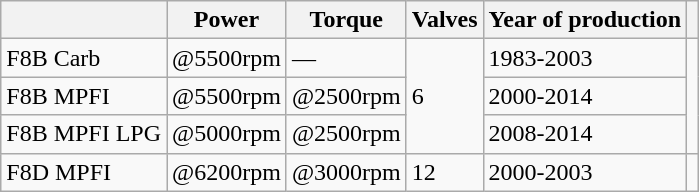<table class="wikitable">
<tr>
<th></th>
<th>Power</th>
<th>Torque</th>
<th>Valves</th>
<th>Year of production</th>
<th></th>
</tr>
<tr>
<td>F8B Carb</td>
<td> @5500rpm</td>
<td>  —</td>
<td rowspan="3">6</td>
<td>1983-2003</td>
</tr>
<tr>
<td>F8B MPFI</td>
<td> @5500rpm</td>
<td> @2500rpm</td>
<td>2000-2014</td>
</tr>
<tr>
<td>F8B MPFI LPG</td>
<td> @5000rpm</td>
<td> @2500rpm</td>
<td>2008-2014</td>
</tr>
<tr>
<td>F8D MPFI</td>
<td> @6200rpm</td>
<td> @3000rpm</td>
<td>12</td>
<td>2000-2003</td>
<td></td>
</tr>
</table>
